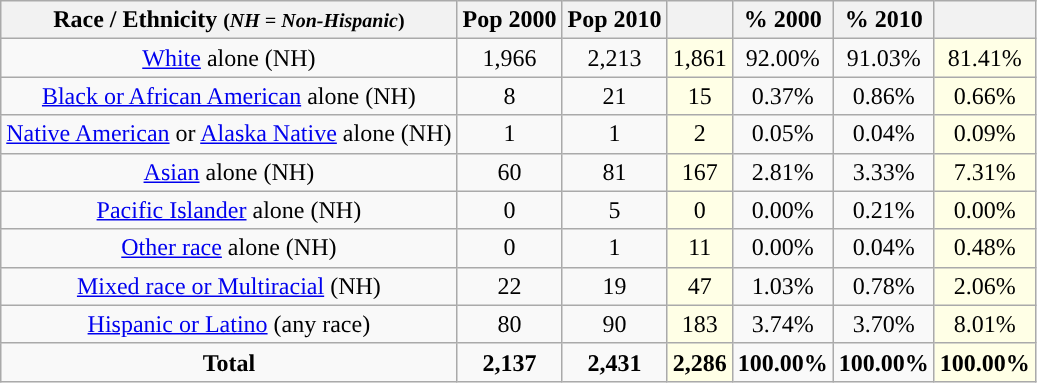<table class="wikitable" style="text-align:center;">
<tr>
<th>Race / Ethnicity <small>(<em>NH = Non-Hispanic</em>)</small></th>
<th>Pop 2000</th>
<th>Pop 2010</th>
<th></th>
<th>% 2000</th>
<th>% 2010</th>
<th></th>
</tr>
<tr>
<td><a href='#'>White</a> alone (NH)</td>
<td>1,966</td>
<td>2,213</td>
<td style='background: #ffffe6;'>1,861</td>
<td>92.00%</td>
<td>91.03%</td>
<td style='background: #ffffe6;'>81.41%</td>
</tr>
<tr>
<td><a href='#'>Black or African American</a> alone (NH)</td>
<td>8</td>
<td>21</td>
<td style='background: #ffffe6;'>15</td>
<td>0.37%</td>
<td>0.86%</td>
<td style='background: #ffffe6;'>0.66%</td>
</tr>
<tr>
<td><a href='#'>Native American</a> or <a href='#'>Alaska Native</a> alone (NH)</td>
<td>1</td>
<td>1</td>
<td style='background: #ffffe6;'>2</td>
<td>0.05%</td>
<td>0.04%</td>
<td style='background: #ffffe6;'>0.09%</td>
</tr>
<tr>
<td><a href='#'>Asian</a> alone (NH)</td>
<td>60</td>
<td>81</td>
<td style='background: #ffffe6;'>167</td>
<td>2.81%</td>
<td>3.33%</td>
<td style='background: #ffffe6;'>7.31%</td>
</tr>
<tr>
<td><a href='#'>Pacific Islander</a> alone (NH)</td>
<td>0</td>
<td>5</td>
<td style='background: #ffffe6;'>0</td>
<td>0.00%</td>
<td>0.21%</td>
<td style='background: #ffffe6;'>0.00%</td>
</tr>
<tr>
<td><a href='#'>Other race</a> alone (NH)</td>
<td>0</td>
<td>1</td>
<td style='background: #ffffe6;'>11</td>
<td>0.00%</td>
<td>0.04%</td>
<td style='background: #ffffe6;'>0.48%</td>
</tr>
<tr>
<td><a href='#'>Mixed race or Multiracial</a> (NH)</td>
<td>22</td>
<td>19</td>
<td style='background: #ffffe6;'>47</td>
<td>1.03%</td>
<td>0.78%</td>
<td style='background: #ffffe6;'>2.06%</td>
</tr>
<tr>
<td><a href='#'>Hispanic or Latino</a> (any race)</td>
<td>80</td>
<td>90</td>
<td style='background: #ffffe6;'>183</td>
<td>3.74%</td>
<td>3.70%</td>
<td style='background: #ffffe6;'>8.01%</td>
</tr>
<tr>
<td><strong>Total</strong></td>
<td><strong>2,137</strong></td>
<td><strong>2,431</strong></td>
<td style='background: #ffffe6;'><strong>2,286</strong></td>
<td><strong>100.00%</strong></td>
<td><strong>100.00%</strong></td>
<td style='background: #ffffe6;'><strong>100.00%</strong></td>
</tr>
</table>
